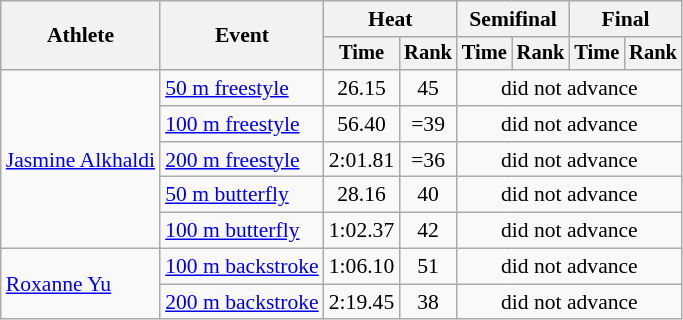<table class=wikitable style="font-size:90%">
<tr>
<th rowspan="2">Athlete</th>
<th rowspan="2">Event</th>
<th colspan="2">Heat</th>
<th colspan="2">Semifinal</th>
<th colspan="2">Final</th>
</tr>
<tr style="font-size:95%">
<th>Time</th>
<th>Rank</th>
<th>Time</th>
<th>Rank</th>
<th>Time</th>
<th>Rank</th>
</tr>
<tr align=center>
<td align=left rowspan=5><a href='#'>Jasmine Alkhaldi</a></td>
<td align=left><a href='#'>50 m freestyle</a></td>
<td>26.15</td>
<td>45</td>
<td colspan=4>did not advance</td>
</tr>
<tr align=center>
<td align=left><a href='#'>100 m freestyle</a></td>
<td>56.40</td>
<td>=39</td>
<td colspan=4>did not advance</td>
</tr>
<tr align=center>
<td align=left><a href='#'>200 m freestyle</a></td>
<td>2:01.81</td>
<td>=36</td>
<td colspan=4>did not advance</td>
</tr>
<tr align=center>
<td align=left><a href='#'>50 m butterfly</a></td>
<td>28.16</td>
<td>40</td>
<td colspan=4>did not advance</td>
</tr>
<tr align=center>
<td align=left><a href='#'>100 m butterfly</a></td>
<td>1:02.37</td>
<td>42</td>
<td colspan=4>did not advance</td>
</tr>
<tr align=center>
<td align=left rowspan=2><a href='#'>Roxanne Yu</a></td>
<td align=left><a href='#'>100 m backstroke</a></td>
<td>1:06.10</td>
<td>51</td>
<td colspan=4>did not advance</td>
</tr>
<tr align=center>
<td align=left><a href='#'>200 m backstroke</a></td>
<td>2:19.45</td>
<td>38</td>
<td colspan=4>did not advance</td>
</tr>
</table>
